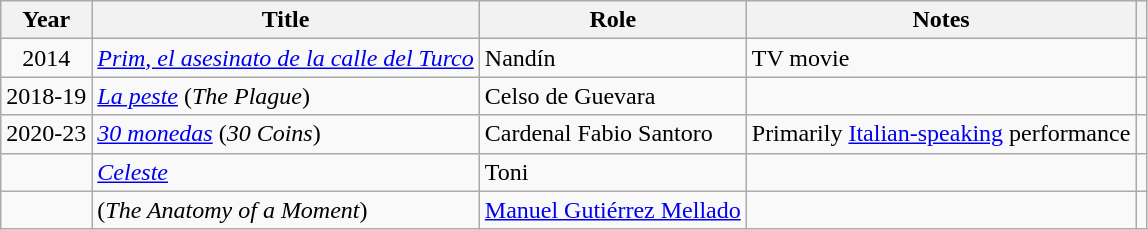<table class="wikitable sortable">
<tr>
<th>Year</th>
<th>Title</th>
<th>Role</th>
<th class="unsortable">Notes</th>
<th class="unsortable"></th>
</tr>
<tr>
<td align = "center">2014</td>
<td><em><a href='#'>Prim, el asesinato de la calle del Turco</a></em></td>
<td>Nandín</td>
<td>TV movie</td>
<td align = "center"></td>
</tr>
<tr>
<td align = "center">2018-19</td>
<td><em><a href='#'>La peste</a></em> (<em>The Plague</em>)</td>
<td>Celso de Guevara</td>
<td></td>
<td align = "center"></td>
</tr>
<tr>
<td align = "center">2020-23</td>
<td><em><a href='#'>30 monedas</a></em> (<em>30 Coins</em>)</td>
<td>Cardenal Fabio Santoro</td>
<td>Primarily <a href='#'>Italian-speaking</a> performance</td>
<td align = "center"></td>
</tr>
<tr>
<td></td>
<td><em><a href='#'>Celeste</a></em></td>
<td>Toni</td>
<td></td>
<td></td>
</tr>
<tr>
<td></td>
<td> (<em>The Anatomy of a Moment</em>)</td>
<td><a href='#'>Manuel Gutiérrez Mellado</a></td>
<td></td>
<td></td>
</tr>
</table>
